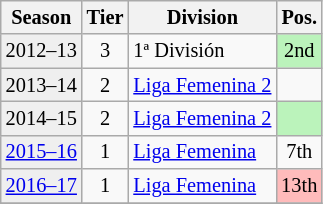<table class="wikitable" style="font-size:85%; text-align:center">
<tr>
<th>Season</th>
<th>Tier</th>
<th>Division</th>
<th>Pos.</th>
</tr>
<tr>
<td bgcolor=#efefef>2012–13</td>
<td>3</td>
<td align=left>1ª División</td>
<td bgcolor=#BBF3BB>2nd</td>
</tr>
<tr>
<td bgcolor=#efefef>2013–14</td>
<td>2</td>
<td align=left><a href='#'>Liga Femenina 2</a></td>
<td></td>
</tr>
<tr>
<td bgcolor=#efefef>2014–15</td>
<td>2</td>
<td align=left><a href='#'>Liga Femenina 2</a></td>
<td bgcolor=#BBF3BB></td>
</tr>
<tr>
<td bgcolor=#efefef><a href='#'>2015–16</a></td>
<td>1</td>
<td align=left><a href='#'>Liga Femenina</a></td>
<td>7th</td>
</tr>
<tr>
<td bgcolor=#efefef><a href='#'>2016–17</a></td>
<td>1</td>
<td align=left><a href='#'>Liga Femenina</a></td>
<td bgcolor=#FFBBBB>13th</td>
</tr>
<tr>
</tr>
</table>
